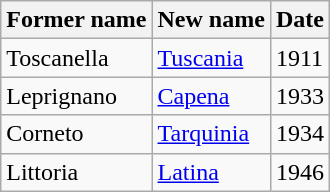<table class="wikitable sortable">
<tr>
<th>Former name</th>
<th>New name</th>
<th>Date</th>
</tr>
<tr>
<td>Toscanella</td>
<td><a href='#'>Tuscania</a></td>
<td>1911</td>
</tr>
<tr>
<td>Leprignano</td>
<td><a href='#'>Capena</a></td>
<td>1933</td>
</tr>
<tr>
<td>Corneto</td>
<td><a href='#'>Tarquinia</a></td>
<td>1934</td>
</tr>
<tr>
<td>Littoria</td>
<td><a href='#'>Latina</a></td>
<td>1946</td>
</tr>
</table>
